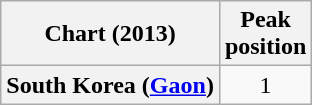<table class="wikitable plainrowheaders" style="text-align:center">
<tr>
<th scope="col">Chart (2013)</th>
<th scope="col">Peak<br>position</th>
</tr>
<tr>
<th scope="row">South Korea (<a href='#'>Gaon</a>)</th>
<td>1</td>
</tr>
</table>
